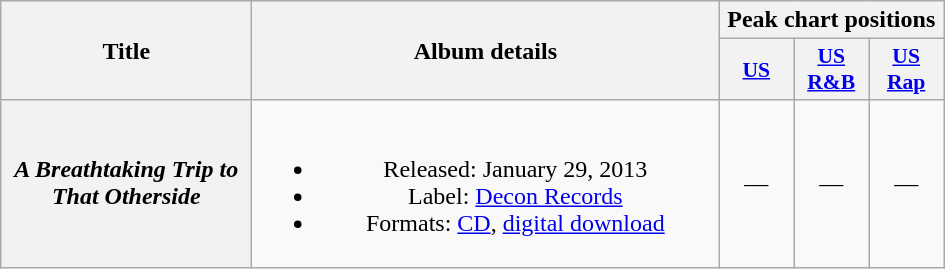<table class="wikitable plainrowheaders" style="text-align:center;">
<tr>
<th scope="col" rowspan="2" style="width:10em;">Title</th>
<th scope="col" rowspan="2" style="width:19em;">Album details</th>
<th scope="col" colspan="3">Peak chart positions</th>
</tr>
<tr>
<th scope="col" style="width:3em;font-size:90%;"><a href='#'>US</a></th>
<th scope="col" style="width:3em;font-size:90%;"><a href='#'>US R&B</a></th>
<th scope="col" style="width:3em;font-size:90%;"><a href='#'>US<br>Rap</a></th>
</tr>
<tr>
<th scope="row"><em>A Breathtaking Trip to That Otherside</em></th>
<td><br><ul><li>Released: January 29, 2013</li><li>Label: <a href='#'>Decon Records</a></li><li>Formats: <a href='#'>CD</a>, <a href='#'>digital download</a></li></ul></td>
<td>—</td>
<td>—</td>
<td>—</td>
</tr>
</table>
